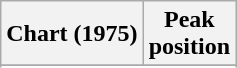<table class="wikitable sortable plainrowheaders">
<tr>
<th scope="col">Chart (1975)</th>
<th scope="col">Peak<br>position</th>
</tr>
<tr>
</tr>
<tr>
</tr>
</table>
